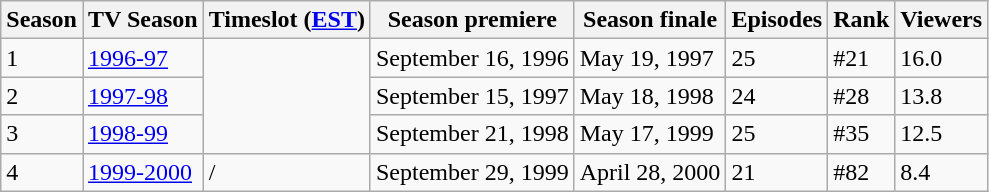<table class=wikitable>
<tr>
<th>Season</th>
<th>TV Season</th>
<th>Timeslot (<a href='#'>EST</a>)</th>
<th>Season premiere</th>
<th>Season finale</th>
<th>Episodes</th>
<th>Rank</th>
<th>Viewers<br></th>
</tr>
<tr>
<td>1</td>
<td><a href='#'>1996-97</a></td>
<td rowspan="3"></td>
<td>September 16, 1996</td>
<td>May 19, 1997</td>
<td>25</td>
<td>#21</td>
<td>16.0</td>
</tr>
<tr>
<td>2</td>
<td><a href='#'>1997-98</a></td>
<td>September 15, 1997</td>
<td>May 18, 1998</td>
<td>24</td>
<td>#28</td>
<td>13.8</td>
</tr>
<tr>
<td>3</td>
<td><a href='#'>1998-99</a></td>
<td>September 21, 1998</td>
<td>May 17, 1999</td>
<td>25</td>
<td>#35</td>
<td>12.5</td>
</tr>
<tr>
<td>4</td>
<td><a href='#'>1999-2000</a></td>
<td> / </td>
<td>September 29, 1999</td>
<td>April 28, 2000</td>
<td>21</td>
<td>#82</td>
<td>8.4</td>
</tr>
</table>
